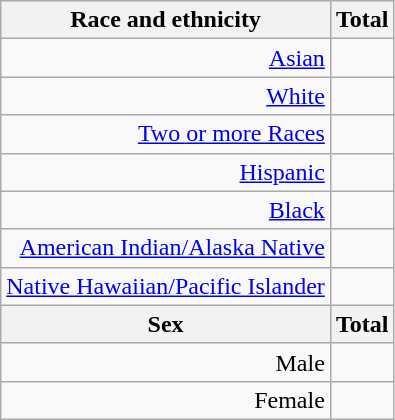<table class="wikitable sortable collapsible floatright"; style="text-align:right">
<tr>
<th>Race and ethnicity</th>
<th colspan="2" data-sort-type=number>Total</th>
</tr>
<tr>
<td><a href='#'>Asian</a></td>
<td align=right></td>
</tr>
<tr>
<td><a href='#'>White</a></td>
<td align=right></td>
</tr>
<tr>
<td><a href='#'>Two or more Races</a></td>
<td align=right></td>
</tr>
<tr>
<td><a href='#'>Hispanic</a></td>
<td align=right></td>
</tr>
<tr>
<td><a href='#'>Black</a></td>
<td align=right></td>
</tr>
<tr>
<td><a href='#'>American Indian/Alaska Native</a></td>
<td align=right></td>
</tr>
<tr>
<td><a href='#'>Native Hawaiian/Pacific Islander</a></td>
<td align=right></td>
</tr>
<tr>
<th>Sex</th>
<th colspan="2" data-sort-type=number>Total</th>
</tr>
<tr>
<td>Male</td>
<td align=right></td>
</tr>
<tr>
<td>Female</td>
<td align=right></td>
</tr>
</table>
